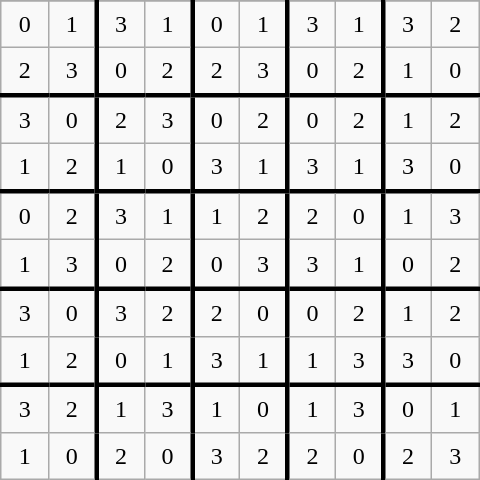<table class="wikitable" style="margin-left:auto;margin-right:auto;text-align:center;width:20em;height:20em;table-layout:fixed;">
<tr>
</tr>
<tr>
<td>0</td>
<td style="border-right:solid">1</td>
<td>3</td>
<td style="border-right:solid">1</td>
<td>0</td>
<td style="border-right:solid">1</td>
<td>3</td>
<td style="border-right:solid">1</td>
<td>3</td>
<td>2</td>
</tr>
<tr>
<td>2</td>
<td style="border-right:solid">3</td>
<td>0</td>
<td style="border-right:solid">2</td>
<td>2</td>
<td style="border-right:solid">3</td>
<td>0</td>
<td style="border-right:solid">2</td>
<td>1</td>
<td>0</td>
</tr>
<tr>
<td style="border-top:solid">3</td>
<td style="border-right:solid; border-top:solid">0</td>
<td style="border-top:solid">2</td>
<td style="border-right:solid; border-top:solid">3</td>
<td style="border-top:solid">0</td>
<td style="border-right:solid; border-top:solid">2</td>
<td style="border-top:solid">0</td>
<td style="border-right:solid; border-top:solid">2</td>
<td style="border-top:solid">1</td>
<td style="border-top:solid">2</td>
</tr>
<tr>
<td>1</td>
<td style="border-right:solid">2</td>
<td>1</td>
<td style="border-right:solid">0</td>
<td>3</td>
<td style="border-right:solid">1</td>
<td>3</td>
<td style="border-right:solid">1</td>
<td>3</td>
<td>0</td>
</tr>
<tr>
<td style="border-top:solid">0</td>
<td style="border-right:solid; border-top:solid">2</td>
<td style="border-top:solid">3</td>
<td style="border-right:solid; border-top:solid">1</td>
<td style="border-top:solid">1</td>
<td style="border-right:solid; border-top:solid">2</td>
<td style="border-top:solid">2</td>
<td style="border-right:solid; border-top:solid">0</td>
<td style="border-top:solid">1</td>
<td style="border-top:solid">3</td>
</tr>
<tr>
<td>1</td>
<td style="border-right:solid">3</td>
<td>0</td>
<td style="border-right:solid">2</td>
<td>0</td>
<td style="border-right:solid">3</td>
<td>3</td>
<td style="border-right:solid">1</td>
<td>0</td>
<td>2</td>
</tr>
<tr>
<td style="border-top:solid">3</td>
<td style="border-right:solid; border-top:solid">0</td>
<td style="border-top:solid">3</td>
<td style="border-right:solid; border-top:solid">2</td>
<td style="border-top:solid">2</td>
<td style="border-right:solid; border-top:solid">0</td>
<td style="border-top:solid">0</td>
<td style="border-right:solid; border-top:solid">2</td>
<td style="border-top:solid">1</td>
<td style="border-top:solid">2</td>
</tr>
<tr>
<td>1</td>
<td style="border-right:solid">2</td>
<td>0</td>
<td style="border-right:solid">1</td>
<td>3</td>
<td style="border-right:solid">1</td>
<td>1</td>
<td style="border-right:solid">3</td>
<td>3</td>
<td>0</td>
</tr>
<tr>
<td style="border-top:solid">3</td>
<td style="border-right:solid; border-top:solid">2</td>
<td style="border-top:solid">1</td>
<td style="border-right:solid; border-top:solid">3</td>
<td style="border-top:solid">1</td>
<td style="border-right:solid; border-top:solid ">0</td>
<td style="border-top:solid">1</td>
<td style="border-right:solid; border-top:solid">3</td>
<td style="border-top:solid">0</td>
<td style="border-top:solid">1</td>
</tr>
<tr>
<td>1</td>
<td style="border-right:solid">0</td>
<td>2</td>
<td style="border-right:solid">0</td>
<td>3</td>
<td style="border-right:solid">2</td>
<td>2</td>
<td style="border-right:solid">0</td>
<td>2</td>
<td>3</td>
</tr>
</table>
